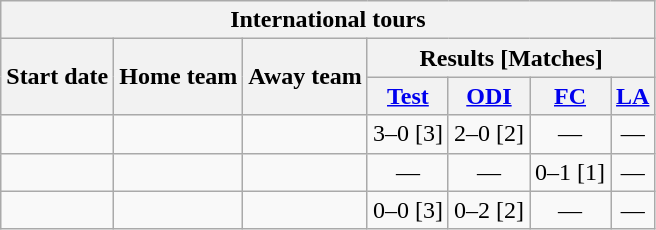<table class="wikitable">
<tr>
<th colspan="7">International tours</th>
</tr>
<tr>
<th rowspan="2">Start date</th>
<th rowspan="2">Home team</th>
<th rowspan="2">Away team</th>
<th colspan="4">Results [Matches]</th>
</tr>
<tr>
<th><a href='#'>Test</a></th>
<th><a href='#'>ODI</a></th>
<th><a href='#'>FC</a></th>
<th><a href='#'>LA</a></th>
</tr>
<tr>
<td><a href='#'></a></td>
<td></td>
<td></td>
<td>3–0 [3]</td>
<td>2–0 [2]</td>
<td ; style="text-align:center">—</td>
<td ; style="text-align:center">—</td>
</tr>
<tr>
<td><a href='#'></a></td>
<td></td>
<td></td>
<td ; style="text-align:center">—</td>
<td ; style="text-align:center">—</td>
<td>0–1 [1]</td>
<td ; style="text-align:center">—</td>
</tr>
<tr>
<td><a href='#'></a></td>
<td></td>
<td></td>
<td>0–0 [3]</td>
<td>0–2 [2]</td>
<td ; style="text-align:center">—</td>
<td ; style="text-align:center">—</td>
</tr>
</table>
